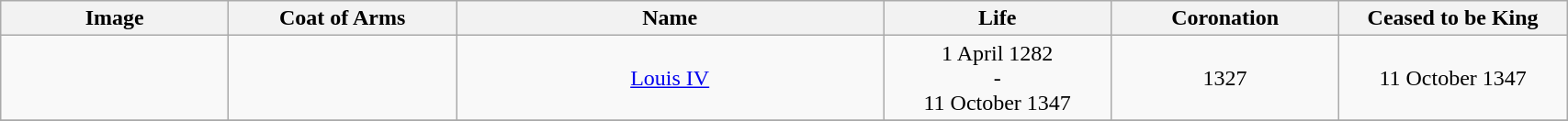<table width=90% class="wikitable">
<tr>
<th width=8%>Image</th>
<th width=8%>Coat of Arms</th>
<th width=15%>Name</th>
<th width=8%>Life</th>
<th width=8%>Coronation</th>
<th width=8%>Ceased to be King</th>
</tr>
<tr>
<td></td>
<td></td>
<td align="center"><a href='#'>Louis IV</a></td>
<td align="center">1 April 1282<br>-<br>11 October 1347</td>
<td align="center">1327</td>
<td align="center">11 October 1347</td>
</tr>
<tr>
</tr>
</table>
